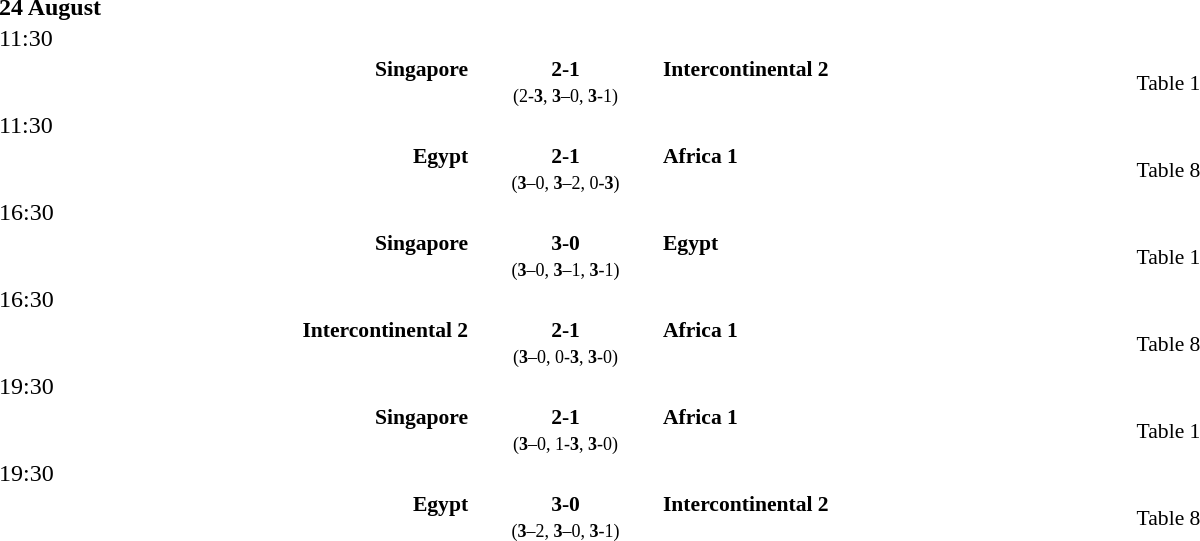<table style="width:100%;" cellspacing="1">
<tr>
<th width=25%></th>
<th width=10%></th>
<th width=25%></th>
</tr>
<tr>
<td><strong>24 August</strong></td>
</tr>
<tr>
<td>11:30</td>
</tr>
<tr style=font-size:90%>
<td align=right><strong>Singapore<br><br></strong></td>
<td align=center><strong> 2-1 </strong><br><small>(2-<strong>3</strong>, <strong>3</strong>–0, <strong>3</strong>-1)</small></td>
<td><strong>Intercontinental 2</strong><br><br></td>
<td>Table 1</td>
</tr>
<tr>
<td>11:30</td>
</tr>
<tr style=font-size:90%>
<td align=right><strong>Egypt<br><br></strong></td>
<td align=center><strong> 2-1 </strong><br><small>(<strong>3</strong>–0, <strong>3</strong>–2, 0-<strong>3</strong>)</small></td>
<td><strong>Africa 1</strong><br><br></td>
<td>Table 8</td>
</tr>
<tr>
<td>16:30</td>
</tr>
<tr style=font-size:90%>
<td align=right><strong>Singapore<br><br></strong></td>
<td align=center><strong> 3-0 </strong><br><small>(<strong>3</strong>–0, <strong>3</strong>–1, <strong>3</strong>-1)</small></td>
<td><strong>Egypt</strong><br><br></td>
<td>Table 1</td>
</tr>
<tr>
<td>16:30</td>
</tr>
<tr style=font-size:90%>
<td align=right><strong>Intercontinental 2<br><br></strong></td>
<td align=center><strong> 2-1 </strong><br><small>(<strong>3</strong>–0, 0-<strong>3</strong>, <strong>3</strong>-0)</small></td>
<td><strong>Africa 1</strong><br><br></td>
<td>Table 8</td>
</tr>
<tr>
<td>19:30</td>
</tr>
<tr style=font-size:90%>
<td align=right><strong>Singapore<br><br></strong></td>
<td align=center><strong> 2-1 </strong><br><small>(<strong>3</strong>–0, 1-<strong>3</strong>, <strong>3</strong>-0)</small></td>
<td><strong>Africa 1</strong><br><br></td>
<td>Table 1</td>
</tr>
<tr>
<td>19:30</td>
</tr>
<tr style=font-size:90%>
<td align=right><strong>Egypt<br><br></strong></td>
<td align=center><strong> 3-0 </strong><br><small>(<strong>3</strong>–2, <strong>3</strong>–0, <strong>3</strong>-1)</small></td>
<td><strong>Intercontinental 2</strong><br><br></td>
<td>Table 8</td>
</tr>
</table>
